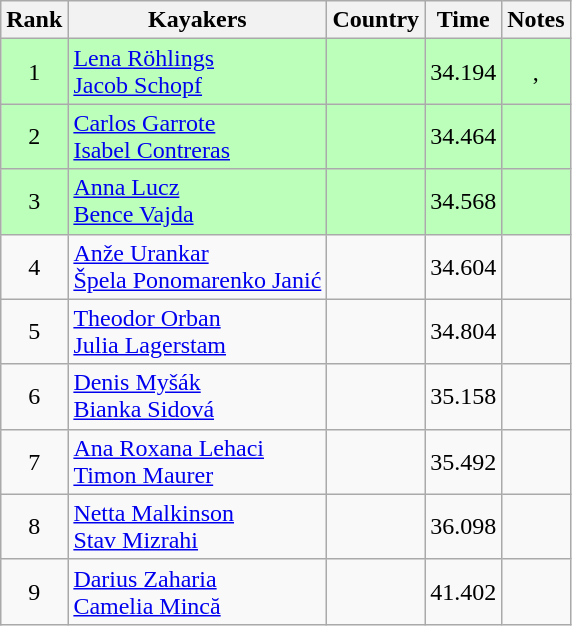<table class="wikitable" style="text-align:center">
<tr>
<th>Rank</th>
<th>Kayakers</th>
<th>Country</th>
<th>Time</th>
<th>Notes</th>
</tr>
<tr bgcolor=bbffbb>
<td>1</td>
<td align=left><a href='#'>Lena Röhlings</a><br><a href='#'>Jacob Schopf</a></td>
<td align=left></td>
<td>34.194</td>
<td>, <strong></strong></td>
</tr>
<tr bgcolor=bbffbb>
<td>2</td>
<td align=left><a href='#'>Carlos Garrote</a><br><a href='#'>Isabel Contreras</a></td>
<td align=left></td>
<td>34.464</td>
<td></td>
</tr>
<tr bgcolor=bbffbb>
<td>3</td>
<td align=left><a href='#'>Anna Lucz</a><br><a href='#'>Bence Vajda</a></td>
<td align=left></td>
<td>34.568</td>
<td></td>
</tr>
<tr>
<td>4</td>
<td align=left><a href='#'>Anže Urankar</a><br><a href='#'>Špela Ponomarenko Janić</a></td>
<td align=left></td>
<td>34.604</td>
<td></td>
</tr>
<tr>
<td>5</td>
<td align=left><a href='#'>Theodor Orban</a><br><a href='#'>Julia Lagerstam</a></td>
<td align=left></td>
<td>34.804</td>
<td></td>
</tr>
<tr>
<td>6</td>
<td align=left><a href='#'>Denis Myšák</a><br><a href='#'>Bianka Sidová</a></td>
<td align=left></td>
<td>35.158</td>
<td></td>
</tr>
<tr>
<td>7</td>
<td align=left><a href='#'>Ana Roxana Lehaci</a><br><a href='#'>Timon Maurer</a></td>
<td align=left></td>
<td>35.492</td>
<td></td>
</tr>
<tr>
<td>8</td>
<td align=left><a href='#'>Netta Malkinson</a><br><a href='#'>Stav Mizrahi</a></td>
<td align=left></td>
<td>36.098</td>
<td></td>
</tr>
<tr>
<td>9</td>
<td align=left><a href='#'>Darius Zaharia</a><br><a href='#'>Camelia Mincă</a></td>
<td align=left></td>
<td>41.402</td>
<td></td>
</tr>
</table>
